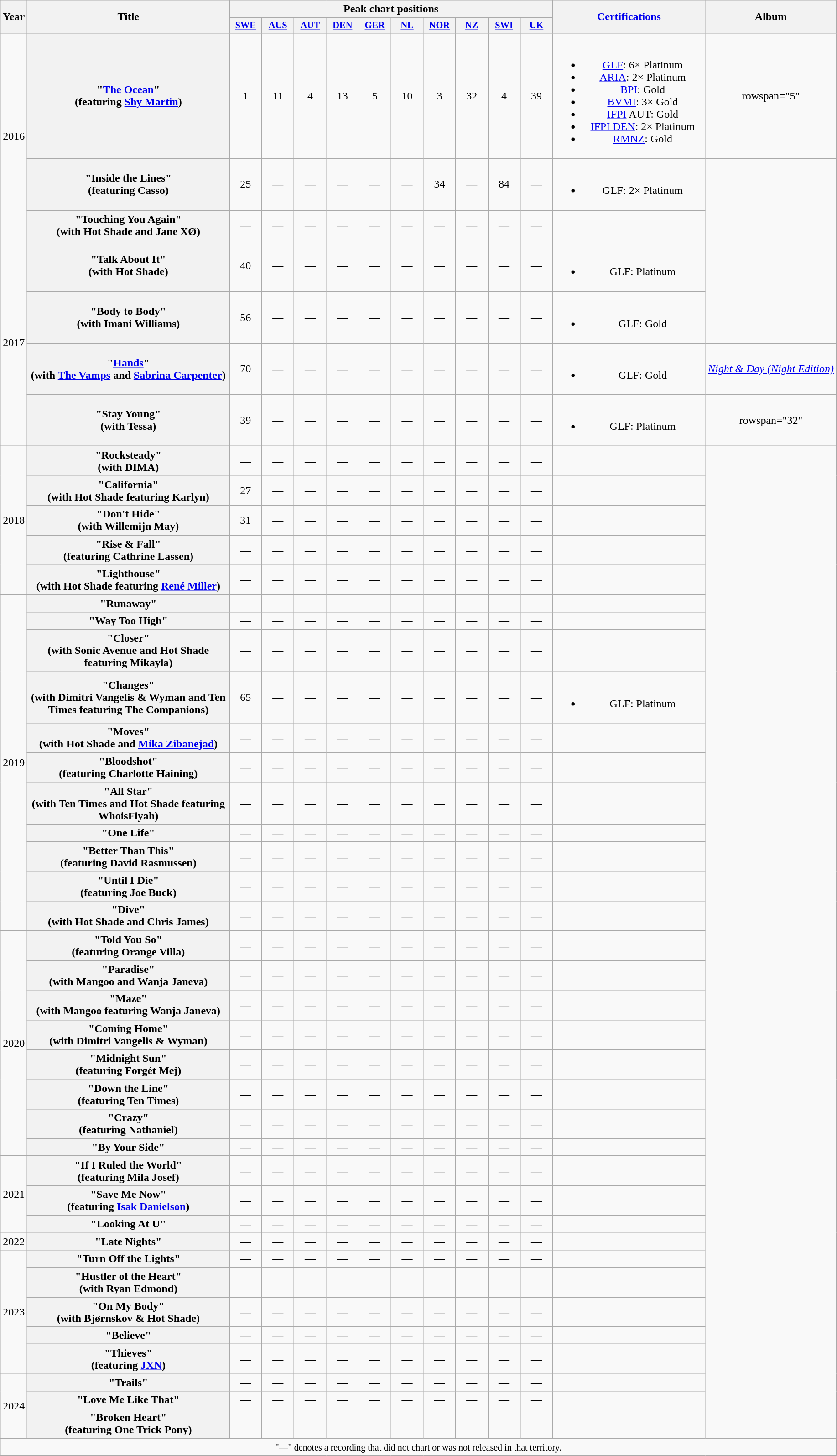<table class="wikitable plainrowheaders" style="text-align:center;">
<tr>
<th scope="col" rowspan="2">Year</th>
<th scope="col" rowspan="2" style="width:18em;">Title</th>
<th scope="col" colspan="10">Peak chart positions</th>
<th scope="col" rowspan="2" style="width:13.5em;"><a href='#'>Certifications</a></th>
<th scope="col" rowspan="2">Album</th>
</tr>
<tr>
<th scope="col" style="width:3em;font-size:85%;"><a href='#'>SWE</a><br></th>
<th scope="col" style="width:3em;font-size:85%;"><a href='#'>AUS</a><br></th>
<th scope="col" style="width:3em;font-size:85%;"><a href='#'>AUT</a><br></th>
<th scope="col" style="width:3em;font-size:85%;"><a href='#'>DEN</a><br></th>
<th scope="col" style="width:3em;font-size:85%;"><a href='#'>GER</a><br></th>
<th scope="col" style="width:3em;font-size:85%;"><a href='#'>NL</a><br></th>
<th scope="col" style="width:3em;font-size:85%;"><a href='#'>NOR</a><br></th>
<th scope="col" style="width:3em;font-size:85%;"><a href='#'>NZ</a><br></th>
<th scope="col" style="width:3em;font-size:85%;"><a href='#'>SWI</a><br></th>
<th scope="col" style="width:3em;font-size:85%;"><a href='#'>UK</a><br></th>
</tr>
<tr>
<td rowspan="3">2016</td>
<th scope="row">"<a href='#'>The Ocean</a>"<br><span>(featuring <a href='#'>Shy Martin</a>)</span></th>
<td>1</td>
<td>11</td>
<td>4</td>
<td>13</td>
<td>5</td>
<td>10</td>
<td>3</td>
<td>32</td>
<td>4</td>
<td>39</td>
<td><br><ul><li><a href='#'>GLF</a>: 6× Platinum</li><li><a href='#'>ARIA</a>: 2× Platinum</li><li><a href='#'>BPI</a>: Gold</li><li><a href='#'>BVMI</a>: 3× Gold</li><li><a href='#'>IFPI</a> AUT: Gold</li><li><a href='#'>IFPI DEN</a>: 2× Platinum</li><li><a href='#'>RMNZ</a>: Gold</li></ul></td>
<td>rowspan="5" </td>
</tr>
<tr>
<th scope="row">"Inside the Lines"<br><span>(featuring Casso)</span></th>
<td>25</td>
<td>—</td>
<td>—</td>
<td>—</td>
<td>—</td>
<td>—</td>
<td>34</td>
<td>—</td>
<td>84</td>
<td>—</td>
<td><br><ul><li>GLF: 2× Platinum</li></ul></td>
</tr>
<tr>
<th scope="row">"Touching You Again"<br><span>(with Hot Shade and Jane XØ)</span></th>
<td>—</td>
<td>—</td>
<td>—</td>
<td>—</td>
<td>—</td>
<td>—</td>
<td>—</td>
<td>—</td>
<td>—</td>
<td>—</td>
<td></td>
</tr>
<tr>
<td rowspan="4">2017</td>
<th scope="row">"Talk About It"<br><span>(with Hot Shade)</span></th>
<td>40</td>
<td>—</td>
<td>—</td>
<td>—</td>
<td>—</td>
<td>—</td>
<td>—</td>
<td>—</td>
<td>—</td>
<td>—</td>
<td><br><ul><li>GLF: Platinum</li></ul></td>
</tr>
<tr>
<th scope="row">"Body to Body"<br><span>(with Imani Williams)</span></th>
<td>56</td>
<td>—</td>
<td>—</td>
<td>—</td>
<td>—</td>
<td>—</td>
<td>—</td>
<td>—</td>
<td>—</td>
<td>—</td>
<td><br><ul><li>GLF: Gold</li></ul></td>
</tr>
<tr>
<th scope="row">"<a href='#'>Hands</a>" <br><span>(with <a href='#'>The Vamps</a> and <a href='#'>Sabrina Carpenter</a>)</span></th>
<td>70</td>
<td>—</td>
<td>—</td>
<td>—</td>
<td>—</td>
<td>—</td>
<td>—</td>
<td>—</td>
<td>—</td>
<td>—</td>
<td><br><ul><li>GLF: Gold</li></ul></td>
<td><em><a href='#'>Night & Day (Night Edition)</a></em></td>
</tr>
<tr>
<th scope="row">"Stay Young"<br><span>(with Tessa)</span></th>
<td>39<br></td>
<td>—</td>
<td>—</td>
<td>—</td>
<td>—</td>
<td>—</td>
<td>—</td>
<td>—</td>
<td>—</td>
<td>—</td>
<td><br><ul><li>GLF: Platinum</li></ul></td>
<td>rowspan="32" </td>
</tr>
<tr>
<td rowspan="5">2018</td>
<th scope="row">"Rocksteady"<br><span>(with DIMA)</span></th>
<td>—</td>
<td>—</td>
<td>—</td>
<td>—</td>
<td>—</td>
<td>—</td>
<td>—</td>
<td>—</td>
<td>—</td>
<td>—</td>
<td></td>
</tr>
<tr>
<th scope="row">"California"<br><span>(with Hot Shade featuring Karlyn)</span></th>
<td>27</td>
<td>—</td>
<td>—</td>
<td>—</td>
<td>—</td>
<td>—</td>
<td>—</td>
<td>—</td>
<td>—</td>
<td>—</td>
<td></td>
</tr>
<tr>
<th scope="row">"Don't Hide" <br><span>(with Willemijn May)</span></th>
<td>31<br></td>
<td>—</td>
<td>—</td>
<td>—</td>
<td>—</td>
<td>—</td>
<td>—</td>
<td>—</td>
<td>—</td>
<td>—</td>
<td></td>
</tr>
<tr>
<th scope="row">"Rise & Fall" <br><span>(featuring Cathrine Lassen)</span></th>
<td>—</td>
<td>—</td>
<td>—</td>
<td>—</td>
<td>—</td>
<td>—</td>
<td>—</td>
<td>—</td>
<td>—</td>
<td>—</td>
<td></td>
</tr>
<tr>
<th scope="row">"Lighthouse" <br><span>(with Hot Shade featuring <a href='#'>René Miller</a>)</span></th>
<td>—</td>
<td>—</td>
<td>—</td>
<td>—</td>
<td>—</td>
<td>—</td>
<td>—</td>
<td>—</td>
<td>—</td>
<td>—</td>
<td></td>
</tr>
<tr>
<td rowspan="11">2019</td>
<th scope="row">"Runaway"</th>
<td>—</td>
<td>—</td>
<td>—</td>
<td>—</td>
<td>—</td>
<td>—</td>
<td>—</td>
<td>—</td>
<td>—</td>
<td>—</td>
<td></td>
</tr>
<tr>
<th scope="row">"Way Too High"</th>
<td>—</td>
<td>—</td>
<td>—</td>
<td>—</td>
<td>—</td>
<td>—</td>
<td>—</td>
<td>—</td>
<td>—</td>
<td>—</td>
<td></td>
</tr>
<tr>
<th scope="row">"Closer" <br><span>(with Sonic Avenue and Hot Shade featuring Mikayla)</span></th>
<td>—</td>
<td>—</td>
<td>—</td>
<td>—</td>
<td>—</td>
<td>—</td>
<td>—</td>
<td>—</td>
<td>—</td>
<td>—</td>
<td></td>
</tr>
<tr>
<th scope="row">"Changes" <br><span>(with Dimitri Vangelis & Wyman and Ten Times featuring The Companions)</span></th>
<td>65</td>
<td>—</td>
<td>—</td>
<td>—</td>
<td>—</td>
<td>—</td>
<td>—</td>
<td>—</td>
<td>—</td>
<td>—</td>
<td><br><ul><li>GLF: Platinum</li></ul></td>
</tr>
<tr>
<th scope="row">"Moves"<br><span>(with Hot Shade and <a href='#'>Mika Zibanejad</a>)</span></th>
<td>—</td>
<td>—</td>
<td>—</td>
<td>—</td>
<td>—</td>
<td>—</td>
<td>—</td>
<td>—</td>
<td>—</td>
<td>—</td>
<td></td>
</tr>
<tr>
<th scope="row">"Bloodshot" <br><span>(featuring Charlotte Haining)</span></th>
<td>—</td>
<td>—</td>
<td>—</td>
<td>—</td>
<td>—</td>
<td>—</td>
<td>—</td>
<td>—</td>
<td>—</td>
<td>—</td>
<td></td>
</tr>
<tr>
<th scope="row">"All Star" <br><span>(with Ten Times and Hot Shade featuring WhoisFiyah)</span></th>
<td>—</td>
<td>—</td>
<td>—</td>
<td>—</td>
<td>—</td>
<td>—</td>
<td>—</td>
<td>—</td>
<td>—</td>
<td>—</td>
<td></td>
</tr>
<tr>
<th scope="row">"One Life"</th>
<td>—</td>
<td>—</td>
<td>—</td>
<td>—</td>
<td>—</td>
<td>—</td>
<td>—</td>
<td>—</td>
<td>—</td>
<td>—</td>
<td></td>
</tr>
<tr>
<th scope="row">"Better Than This"<br><span>(featuring David Rasmussen)</span></th>
<td>—</td>
<td>—</td>
<td>—</td>
<td>—</td>
<td>—</td>
<td>—</td>
<td>—</td>
<td>—</td>
<td>—</td>
<td>—</td>
<td></td>
</tr>
<tr>
<th scope="row">"Until I Die"<br><span>(featuring Joe Buck)</span></th>
<td>—</td>
<td>—</td>
<td>—</td>
<td>—</td>
<td>—</td>
<td>—</td>
<td>—</td>
<td>—</td>
<td>—</td>
<td>—</td>
<td></td>
</tr>
<tr>
<th scope="row">"Dive"<br><span>(with Hot Shade and Chris James)</span></th>
<td>—</td>
<td>—</td>
<td>—</td>
<td>—</td>
<td>—</td>
<td>—</td>
<td>—</td>
<td>—</td>
<td>—</td>
<td>—</td>
<td></td>
</tr>
<tr>
<td rowspan="8">2020</td>
<th scope="row">"Told You So"<br><span>(featuring Orange Villa)</span></th>
<td>—</td>
<td>—</td>
<td>—</td>
<td>—</td>
<td>—</td>
<td>—</td>
<td>—</td>
<td>—</td>
<td>—</td>
<td>—</td>
<td></td>
</tr>
<tr>
<th scope="row">"Paradise"<br><span>(with Mangoo and Wanja Janeva)</span></th>
<td>—</td>
<td>—</td>
<td>—</td>
<td>—</td>
<td>—</td>
<td>—</td>
<td>—</td>
<td>—</td>
<td>—</td>
<td>—</td>
<td></td>
</tr>
<tr>
<th scope="row">"Maze" <br><span>(with Mangoo featuring Wanja Janeva)</span></th>
<td>—</td>
<td>—</td>
<td>—</td>
<td>—</td>
<td>—</td>
<td>—</td>
<td>—</td>
<td>—</td>
<td>—</td>
<td>—</td>
<td></td>
</tr>
<tr>
<th scope="row">"Coming Home" <br><span>(with Dimitri Vangelis & Wyman)</span></th>
<td>—</td>
<td>—</td>
<td>—</td>
<td>—</td>
<td>—</td>
<td>—</td>
<td>—</td>
<td>—</td>
<td>—</td>
<td>—</td>
<td></td>
</tr>
<tr>
<th scope="row">"Midnight Sun"<br><span>(featuring Forgét Mej)</span></th>
<td>—</td>
<td>—</td>
<td>—</td>
<td>—</td>
<td>—</td>
<td>—</td>
<td>—</td>
<td>—</td>
<td>—</td>
<td>—</td>
<td></td>
</tr>
<tr>
<th scope="row">"Down the Line"<br><span>(featuring Ten Times)</span></th>
<td>—</td>
<td>—</td>
<td>—</td>
<td>—</td>
<td>—</td>
<td>—</td>
<td>—</td>
<td>—</td>
<td>—</td>
<td>—</td>
<td></td>
</tr>
<tr>
<th scope="row">"Crazy" <br><span>(featuring Nathaniel)</span></th>
<td>—</td>
<td>—</td>
<td>—</td>
<td>—</td>
<td>—</td>
<td>—</td>
<td>—</td>
<td>—</td>
<td>—</td>
<td>—</td>
<td></td>
</tr>
<tr>
<th scope="row">"By Your Side"</th>
<td>—</td>
<td>—</td>
<td>—</td>
<td>—</td>
<td>—</td>
<td>—</td>
<td>—</td>
<td>—</td>
<td>—</td>
<td>—</td>
<td></td>
</tr>
<tr>
<td rowspan="3">2021</td>
<th scope="row">"If I Ruled the World"<br><span>(featuring Mila Josef)</span></th>
<td>—</td>
<td>—</td>
<td>—</td>
<td>—</td>
<td>—</td>
<td>—</td>
<td>—</td>
<td>—</td>
<td>—</td>
<td>—</td>
<td></td>
</tr>
<tr>
<th scope="row">"Save Me Now"<br><span>(featuring <a href='#'>Isak Danielson</a>)</span></th>
<td>—</td>
<td>—</td>
<td>—</td>
<td>—</td>
<td>—</td>
<td>—</td>
<td>—</td>
<td>—</td>
<td>—</td>
<td>—</td>
<td></td>
</tr>
<tr>
<th scope="row">"Looking At U"</th>
<td>—</td>
<td>—</td>
<td>—</td>
<td>—</td>
<td>—</td>
<td>—</td>
<td>—</td>
<td>—</td>
<td>—</td>
<td>—</td>
<td></td>
</tr>
<tr>
<td rowspan="1">2022</td>
<th scope="row">"Late Nights"</th>
<td>—</td>
<td>—</td>
<td>—</td>
<td>—</td>
<td>—</td>
<td>—</td>
<td>—</td>
<td>—</td>
<td>—</td>
<td>—</td>
<td></td>
</tr>
<tr>
<td rowspan="5">2023</td>
<th scope="row">"Turn Off the Lights"</th>
<td>—</td>
<td>—</td>
<td>—</td>
<td>—</td>
<td>—</td>
<td>—</td>
<td>—</td>
<td>—</td>
<td>—</td>
<td>—</td>
<td></td>
</tr>
<tr>
<th scope="row">"Hustler of the Heart"<br><span>(with Ryan Edmond)</span></th>
<td>—</td>
<td>—</td>
<td>—</td>
<td>—</td>
<td>—</td>
<td>—</td>
<td>—</td>
<td>—</td>
<td>—</td>
<td>—</td>
<td></td>
</tr>
<tr>
<th scope="row">"On My Body"<br><span>(with Bjørnskov & Hot Shade)</span></th>
<td>—</td>
<td>—</td>
<td>—</td>
<td>—</td>
<td>—</td>
<td>—</td>
<td>—</td>
<td>—</td>
<td>—</td>
<td>—</td>
<td></td>
</tr>
<tr>
<th scope="row">"Believe"</th>
<td>—</td>
<td>—</td>
<td>—</td>
<td>—</td>
<td>—</td>
<td>—</td>
<td>—</td>
<td>—</td>
<td>—</td>
<td>—</td>
<td></td>
</tr>
<tr>
<th scope="row">"Thieves"<br><span>(featuring <a href='#'>JXN</a>)</span></th>
<td>—</td>
<td>—</td>
<td>—</td>
<td>—</td>
<td>—</td>
<td>—</td>
<td>—</td>
<td>—</td>
<td>—</td>
<td>—</td>
<td></td>
</tr>
<tr>
<td rowspan="3">2024</td>
<th scope="row">"Trails"</th>
<td>—</td>
<td>—</td>
<td>—</td>
<td>—</td>
<td>—</td>
<td>—</td>
<td>—</td>
<td>—</td>
<td>—</td>
<td>—</td>
<td></td>
</tr>
<tr>
<th scope="row">"Love Me Like That"</th>
<td>—</td>
<td>—</td>
<td>—</td>
<td>—</td>
<td>—</td>
<td>—</td>
<td>—</td>
<td>—</td>
<td>—</td>
<td>—</td>
<td></td>
</tr>
<tr>
<th scope="row">"Broken Heart"<br><span>(featuring One Trick Pony)</span></th>
<td>—</td>
<td>—</td>
<td>—</td>
<td>—</td>
<td>—</td>
<td>—</td>
<td>—</td>
<td>—</td>
<td>—</td>
<td>—</td>
<td></td>
</tr>
<tr>
<td colspan="14"><small>"—" denotes a recording that did not chart or was not released in that territory.</small></td>
</tr>
</table>
